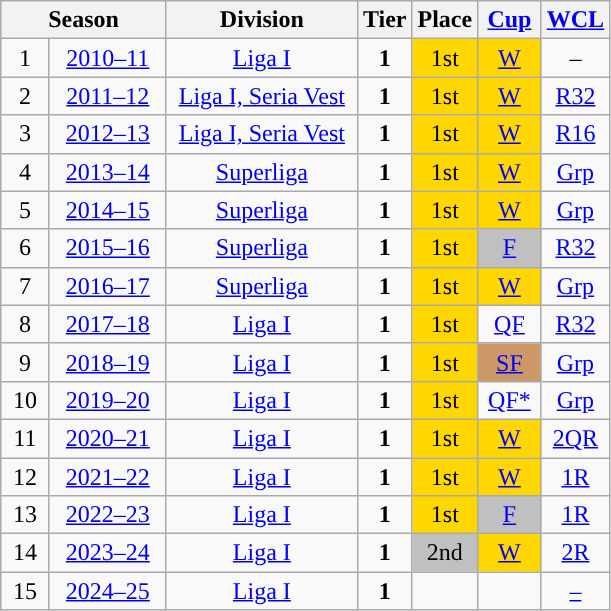<table class="wikitable" style="text-align:center; font-size:100%">
<tr>
<th rowspan=1 colspan=2 style="width: 103px;">Season</th>
<th style="width: 120px;">Division</th>
<th style="width: 25px;">Tier</th>
<th style="width: 35px;">Place</th>
<th style="width: 35px;"><a href='#'>Cup</a></th>
<th style="width: 35px;"><a href='#'>WCL</a></th>
</tr>
<tr>
<td style="width: 25px;">1</td>
<td><a href='#'>2010–11</a></td>
<td><a href='#'>Liga I</a></td>
<td><strong>1</strong></td>
<td align=center bgcolor=gold>1st</td>
<td align=center bgcolor=gold><a href='#'>W</a></td>
<td>–</td>
</tr>
<tr>
<td>2</td>
<td><a href='#'>2011–12</a></td>
<td><a href='#'>Liga I, Seria Vest</a></td>
<td><strong>1</strong></td>
<td align=center bgcolor=gold>1st</td>
<td align=center bgcolor=gold><a href='#'>W</a></td>
<td><a href='#'>R32</a></td>
</tr>
<tr>
<td>3</td>
<td><a href='#'>2012–13</a></td>
<td><a href='#'>Liga I, Seria Vest</a></td>
<td><strong>1</strong></td>
<td align=center bgcolor=gold>1st</td>
<td align=center bgcolor=gold><a href='#'>W</a></td>
<td><a href='#'>R16</a></td>
</tr>
<tr>
<td>4</td>
<td><a href='#'>2013–14</a></td>
<td><a href='#'>Superliga</a></td>
<td><strong>1</strong></td>
<td align=center bgcolor=gold>1st</td>
<td align=center bgcolor=gold><a href='#'>W</a></td>
<td><a href='#'>Grp</a></td>
</tr>
<tr>
<td>5</td>
<td><a href='#'>2014–15</a></td>
<td><a href='#'>Superliga</a></td>
<td><strong>1</strong></td>
<td align=center bgcolor=gold>1st</td>
<td align=center bgcolor=gold><a href='#'>W</a></td>
<td><a href='#'>Grp</a></td>
</tr>
<tr>
<td>6</td>
<td><a href='#'>2015–16</a></td>
<td><a href='#'>Superliga</a></td>
<td><strong>1</strong></td>
<td align=center bgcolor=gold>1st</td>
<td align=center bgcolor=silver><a href='#'>F</a></td>
<td><a href='#'>R32</a></td>
</tr>
<tr>
<td>7</td>
<td><a href='#'>2016–17</a></td>
<td><a href='#'>Superliga</a></td>
<td><strong>1</strong></td>
<td align=center bgcolor=gold>1st</td>
<td align=center bgcolor=gold><a href='#'>W</a></td>
<td><a href='#'>Grp</a></td>
</tr>
<tr>
<td>8</td>
<td><a href='#'>2017–18</a></td>
<td><a href='#'>Liga I</a></td>
<td><strong>1</strong></td>
<td align=center bgcolor=gold>1st</td>
<td><a href='#'>QF</a></td>
<td><a href='#'>R32</a></td>
</tr>
<tr>
<td>9</td>
<td><a href='#'>2018–19</a></td>
<td><a href='#'>Liga I</a></td>
<td><strong>1</strong></td>
<td align=center bgcolor=gold>1st</td>
<td align=center bgcolor=#CC9966><a href='#'>SF</a></td>
<td><a href='#'>Grp</a></td>
</tr>
<tr>
<td>10</td>
<td><a href='#'>2019–20</a></td>
<td><a href='#'>Liga I</a></td>
<td><strong>1</strong></td>
<td align=center bgcolor=gold>1st</td>
<td><a href='#'>QF*</a></td>
<td><a href='#'>Grp</a></td>
</tr>
<tr>
<td>11</td>
<td><a href='#'>2020–21</a></td>
<td><a href='#'>Liga I</a></td>
<td><strong>1</strong></td>
<td align=center bgcolor=gold>1st</td>
<td align=center bgcolor=gold><a href='#'>W</a></td>
<td><a href='#'>2QR</a></td>
</tr>
<tr>
<td>12</td>
<td><a href='#'>2021–22</a></td>
<td><a href='#'>Liga I</a></td>
<td><strong>1</strong></td>
<td align=center bgcolor=gold>1st</td>
<td align=center bgcolor=gold><a href='#'>W</a></td>
<td><a href='#'>1R</a></td>
</tr>
<tr>
<td>13</td>
<td><a href='#'>2022–23</a></td>
<td><a href='#'>Liga I</a></td>
<td><strong>1</strong></td>
<td align=center bgcolor=gold>1st</td>
<td align=center bgcolor=silver><a href='#'>F</a></td>
<td><a href='#'>1R</a></td>
</tr>
<tr>
<td>14</td>
<td><a href='#'>2023–24</a></td>
<td><a href='#'>Liga I</a></td>
<td><strong>1</strong></td>
<td align=center bgcolor=silver>2nd</td>
<td align=center bgcolor=gold><a href='#'>W</a></td>
<td><a href='#'>2R</a></td>
</tr>
<tr>
<td>15</td>
<td><a href='#'>2024–25</a></td>
<td><a href='#'>Liga I</a></td>
<td><strong>1</strong></td>
<td align=center bgcolor=></td>
<td align=center bgcolor=><a href='#'></a></td>
<td><a href='#'> –</a></td>
</tr>
</table>
